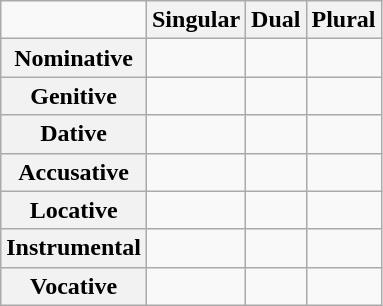<table class="wikitable">
<tr>
<td></td>
<th>Singular</th>
<th>Dual</th>
<th>Plural</th>
</tr>
<tr>
<th>Nominative</th>
<td></td>
<td></td>
<td></td>
</tr>
<tr>
<th>Genitive</th>
<td></td>
<td></td>
<td></td>
</tr>
<tr>
<th>Dative</th>
<td></td>
<td></td>
<td></td>
</tr>
<tr>
<th>Accusative</th>
<td></td>
<td></td>
<td></td>
</tr>
<tr>
<th>Locative</th>
<td></td>
<td></td>
<td></td>
</tr>
<tr>
<th>Instrumental</th>
<td></td>
<td></td>
<td></td>
</tr>
<tr>
<th>Vocative</th>
<td></td>
<td></td>
<td></td>
</tr>
</table>
